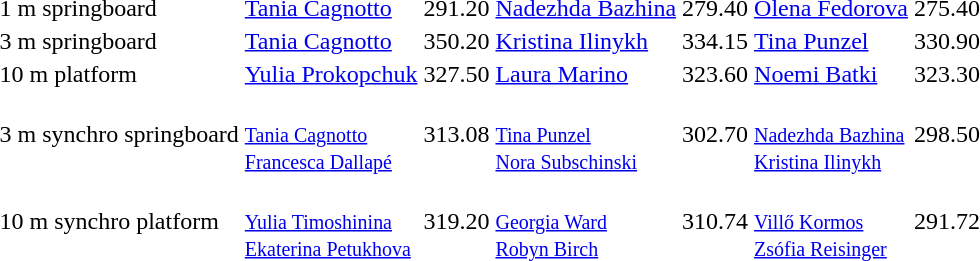<table>
<tr>
<td>1 m springboard<br></td>
<td><a href='#'>Tania Cagnotto</a> <br> </td>
<td>291.20</td>
<td><a href='#'>Nadezhda Bazhina</a> <br> </td>
<td>279.40</td>
<td><a href='#'>Olena Fedorova</a> <br> </td>
<td>275.40</td>
</tr>
<tr>
<td>3 m springboard<br></td>
<td><a href='#'>Tania Cagnotto</a> <br> </td>
<td>350.20</td>
<td><a href='#'>Kristina Ilinykh</a> <br> </td>
<td>334.15</td>
<td><a href='#'>Tina Punzel</a> <br> </td>
<td>330.90</td>
</tr>
<tr>
<td>10 m platform<br></td>
<td><a href='#'>Yulia Prokopchuk</a> <br> </td>
<td>327.50</td>
<td><a href='#'>Laura Marino</a> <br> </td>
<td>323.60</td>
<td><a href='#'>Noemi Batki</a> <br> </td>
<td>323.30</td>
</tr>
<tr>
<td>3 m synchro springboard<br></td>
<td> <br><small><a href='#'>Tania Cagnotto</a><br><a href='#'>Francesca Dallapé</a></small></td>
<td>313.08</td>
<td> <br><small><a href='#'>Tina Punzel</a><br><a href='#'>Nora Subschinski</a></small></td>
<td>302.70</td>
<td> <br><small><a href='#'>Nadezhda Bazhina</a><br><a href='#'>Kristina Ilinykh</a></small></td>
<td>298.50</td>
</tr>
<tr>
<td>10 m synchro platform<br></td>
<td> <br><small><a href='#'>Yulia Timoshinina</a><br><a href='#'>Ekaterina Petukhova</a></small></td>
<td>319.20</td>
<td> <br><small><a href='#'>Georgia Ward</a><br><a href='#'>Robyn Birch</a></small></td>
<td>310.74</td>
<td> <br><small><a href='#'>Villő Kormos</a><br><a href='#'>Zsófia Reisinger</a></small></td>
<td>291.72</td>
</tr>
</table>
